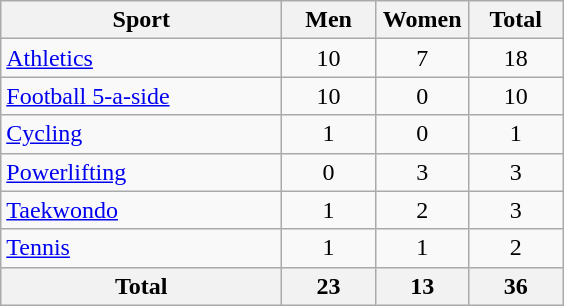<table class="wikitable sortable" style="text-align:center;">
<tr>
<th width=180>Sport</th>
<th width=55>Men</th>
<th width=55>Women</th>
<th width=55>Total</th>
</tr>
<tr>
<td align=left><a href='#'>Athletics</a></td>
<td>10</td>
<td>7</td>
<td>18</td>
</tr>
<tr>
<td align=left><a href='#'>Football 5-a-side</a></td>
<td>10</td>
<td>0</td>
<td>10</td>
</tr>
<tr>
<td align=left><a href='#'>Cycling</a></td>
<td>1</td>
<td>0</td>
<td>1</td>
</tr>
<tr>
<td align=left><a href='#'>Powerlifting</a></td>
<td>0</td>
<td>3</td>
<td>3</td>
</tr>
<tr>
<td align=left><a href='#'>Taekwondo</a></td>
<td>1</td>
<td>2</td>
<td>3</td>
</tr>
<tr>
<td align=left><a href='#'>Tennis</a></td>
<td>1</td>
<td>1</td>
<td>2</td>
</tr>
<tr>
<th>Total</th>
<th>23</th>
<th>13</th>
<th>36</th>
</tr>
</table>
